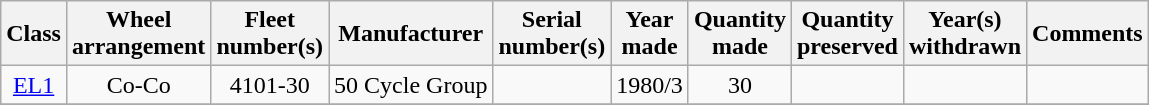<table class=wikitable style=text-align:center>
<tr>
<th>Class</th>
<th>Wheel<br>arrangement</th>
<th>Fleet<br>number(s)</th>
<th>Manufacturer</th>
<th>Serial<br>number(s)</th>
<th>Year<br>made</th>
<th>Quantity<br>made</th>
<th>Quantity<br>preserved</th>
<th>Year(s)<br>withdrawn</th>
<th>Comments</th>
</tr>
<tr>
<td><a href='#'>EL1</a></td>
<td>Co-Co</td>
<td>4101-30</td>
<td>50 Cycle Group</td>
<td></td>
<td>1980/3</td>
<td>30</td>
<td></td>
<td></td>
<td align=left></td>
</tr>
<tr>
</tr>
</table>
